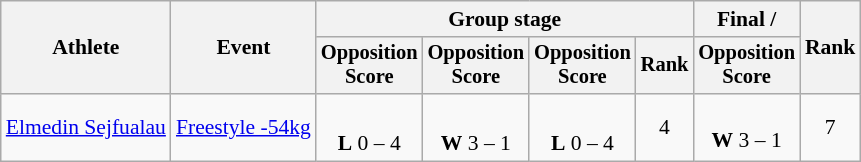<table class="wikitable" style="font-size:90%">
<tr>
<th rowspan=2>Athlete</th>
<th rowspan=2>Event</th>
<th colspan=4>Group stage</th>
<th>Final / </th>
<th rowspan=2>Rank</th>
</tr>
<tr style="font-size:95%">
<th>Opposition<br>Score</th>
<th>Opposition<br>Score</th>
<th>Opposition<br>Score</th>
<th>Rank</th>
<th>Opposition<br>Score</th>
</tr>
<tr align=center>
<td align=left><a href='#'>Elmedin Sejfualau</a></td>
<td align=left><a href='#'>Freestyle -54kg</a></td>
<td><br><strong>L</strong> 0 – 4 <sup></sup></td>
<td><br><strong>W</strong> 3 – 1 <sup></sup></td>
<td><br><strong>L</strong> 0 – 4 <sup></sup></td>
<td>4 </td>
<td><br><strong>W</strong> 3 – 1</td>
<td>7</td>
</tr>
</table>
